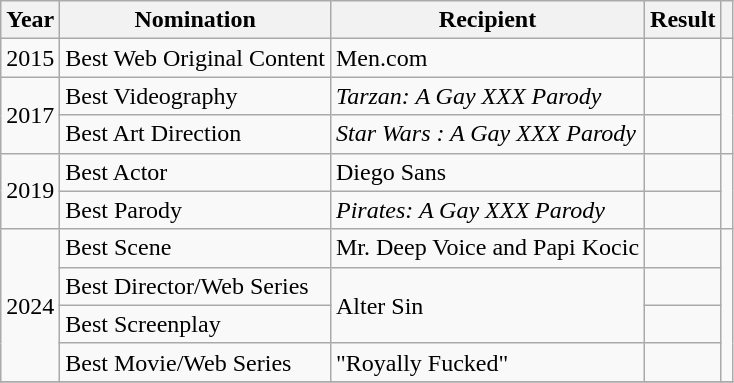<table class="wikitable">
<tr>
<th>Year</th>
<th>Nomination</th>
<th>Recipient</th>
<th>Result</th>
<th></th>
</tr>
<tr>
<td>2015</td>
<td>Best Web Original Content</td>
<td>Men.com</td>
<td></td>
<td></td>
</tr>
<tr>
<td rowspan=2>2017</td>
<td>Best Videography</td>
<td><em>Tarzan: A Gay XXX Parody</em></td>
<td></td>
<td rowspan=2></td>
</tr>
<tr>
<td>Best Art Direction</td>
<td><em>Star Wars : A Gay XXX Parody</em></td>
<td></td>
</tr>
<tr>
<td rowspan=2>2019</td>
<td>Best Actor</td>
<td>Diego Sans</td>
<td></td>
<td rowspan=2></td>
</tr>
<tr>
<td>Best Parody</td>
<td><em>Pirates: A Gay XXX Parody</em></td>
<td></td>
</tr>
<tr>
<td rowspan=4>2024</td>
<td>Best Scene</td>
<td>Mr. Deep Voice and Papi Kocic</td>
<td></td>
<td rowspan=4></td>
</tr>
<tr>
<td>Best Director/Web Series</td>
<td rowspan=2>Alter Sin</td>
<td></td>
</tr>
<tr>
<td>Best Screenplay</td>
<td></td>
</tr>
<tr>
<td>Best Movie/Web Series</td>
<td>"Royally Fucked"</td>
<td></td>
</tr>
<tr>
</tr>
</table>
